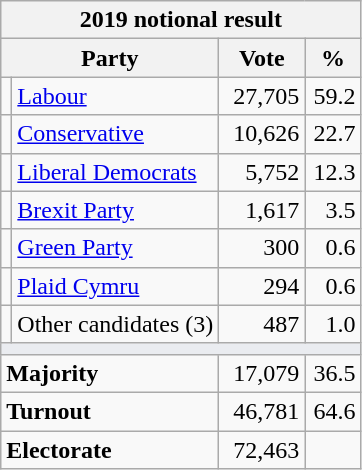<table class="wikitable">
<tr>
<th colspan="4">2019 notional result  </th>
</tr>
<tr>
<th bgcolor="#DDDDFF" width="130px" colspan="2">Party</th>
<th bgcolor="#DDDDFF" width="50px">Vote</th>
<th bgcolor="#DDDDFF" width="30px">%</th>
</tr>
<tr>
<td></td>
<td><a href='#'>Labour</a></td>
<td align=right>27,705</td>
<td align="right">59.2</td>
</tr>
<tr>
<td></td>
<td><a href='#'>Conservative</a></td>
<td align=right>10,626</td>
<td align="right">22.7</td>
</tr>
<tr>
<td></td>
<td><a href='#'>Liberal Democrats</a></td>
<td align="right">5,752</td>
<td align="right">12.3</td>
</tr>
<tr>
<td></td>
<td><a href='#'>Brexit Party</a></td>
<td align=right>1,617</td>
<td align="right">3.5</td>
</tr>
<tr>
<td></td>
<td><a href='#'>Green Party</a></td>
<td align="right">300</td>
<td align="right">0.6</td>
</tr>
<tr>
<td></td>
<td><a href='#'>Plaid Cymru</a></td>
<td align="right">294</td>
<td align="right">0.6</td>
</tr>
<tr>
<td></td>
<td>Other candidates (3)</td>
<td align="right">487</td>
<td align="right">1.0</td>
</tr>
<tr>
<td colspan="4" bgcolor="#EAECF0"></td>
</tr>
<tr>
<td colspan="2"><strong>Majority</strong></td>
<td align=right>17,079</td>
<td align=right>36.5</td>
</tr>
<tr>
<td colspan="2"><strong>Turnout</strong></td>
<td align=right>46,781</td>
<td align=right>64.6</td>
</tr>
<tr>
<td colspan="2"><strong>Electorate</strong></td>
<td align=right>72,463</td>
</tr>
</table>
